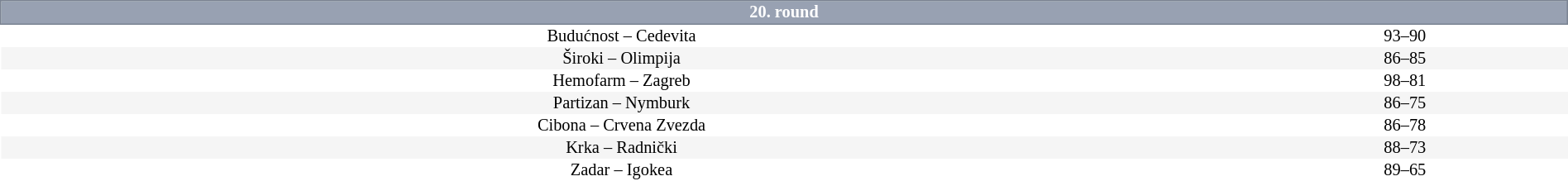<table border=0 cellspacing=0 cellpadding=1em style="font-size: 85%; border-collapse: collapse;" width=100%>
<tr>
<td colspan=5 bgcolor=#98A1B2 style="border:1px solid #7A8392; text-align:center; color:#FFFFFF;"><strong>20. round</strong></td>
</tr>
<tr align=center bgcolor=#FFFFFF>
<td>Budućnost – Cedevita</td>
<td>93–90</td>
</tr>
<tr align=center bgcolor=#f5f5f5>
<td>Široki – Olimpija</td>
<td>86–85</td>
</tr>
<tr align=center bgcolor=#FFFFFF>
<td>Hemofarm – Zagreb</td>
<td>98–81</td>
</tr>
<tr align=center bgcolor=#f5f5f5>
<td>Partizan – Nymburk</td>
<td>86–75</td>
</tr>
<tr align=center bgcolor=#FFFFFF>
<td>Cibona – Crvena Zvezda</td>
<td>86–78</td>
</tr>
<tr align=center bgcolor=#f5f5f5>
<td>Krka – Radnički</td>
<td>88–73</td>
</tr>
<tr align=center bgcolor=#FFFFFF>
<td>Zadar – Igokea</td>
<td>89–65</td>
</tr>
</table>
